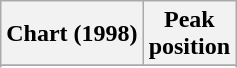<table class="wikitable sortable plainrowheaders" style="text-align:center">
<tr>
<th scope="col">Chart (1998)</th>
<th scope="col">Peak<br>position</th>
</tr>
<tr>
</tr>
<tr>
</tr>
<tr>
</tr>
<tr>
</tr>
<tr>
</tr>
<tr>
</tr>
<tr>
</tr>
</table>
